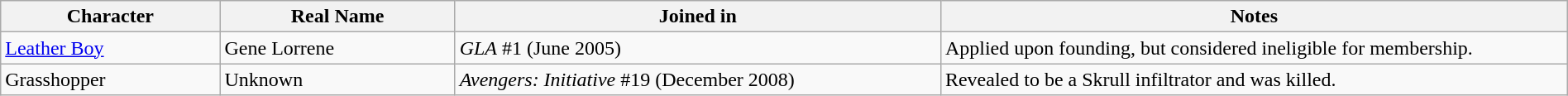<table class="wikitable" width=100%>
<tr>
<th width=14%>Character</th>
<th width=15%>Real Name</th>
<th width=31%>Joined in</th>
<th width=40%>Notes</th>
</tr>
<tr>
<td><a href='#'>Leather Boy</a></td>
<td>Gene Lorrene</td>
<td><em>GLA</em> #1 (June 2005)</td>
<td>Applied upon founding, but considered ineligible for membership.</td>
</tr>
<tr>
<td>Grasshopper</td>
<td>Unknown</td>
<td><em>Avengers: Initiative</em> #19 (December 2008)</td>
<td>Revealed to be a Skrull infiltrator and was killed.</td>
</tr>
</table>
